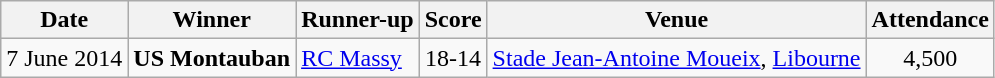<table class="wikitable">
<tr>
<th>Date</th>
<th>Winner</th>
<th>Runner-up</th>
<th>Score</th>
<th>Venue</th>
<th>Attendance</th>
</tr>
<tr>
<td align=center>7 June 2014</td>
<td><strong>US Montauban</strong></td>
<td><a href='#'>RC Massy</a></td>
<td align=center>18-14</td>
<td align=center><a href='#'>Stade Jean-Antoine Moueix</a>, <a href='#'>Libourne</a></td>
<td align=center>4,500</td>
</tr>
</table>
